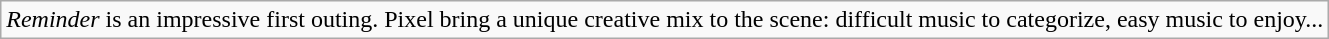<table class="wikitable">
<tr>
<td><em>Reminder</em> is an impressive first outing. Pixel bring a unique creative mix to the scene: difficult music to categorize, easy music to enjoy...</td>
</tr>
</table>
